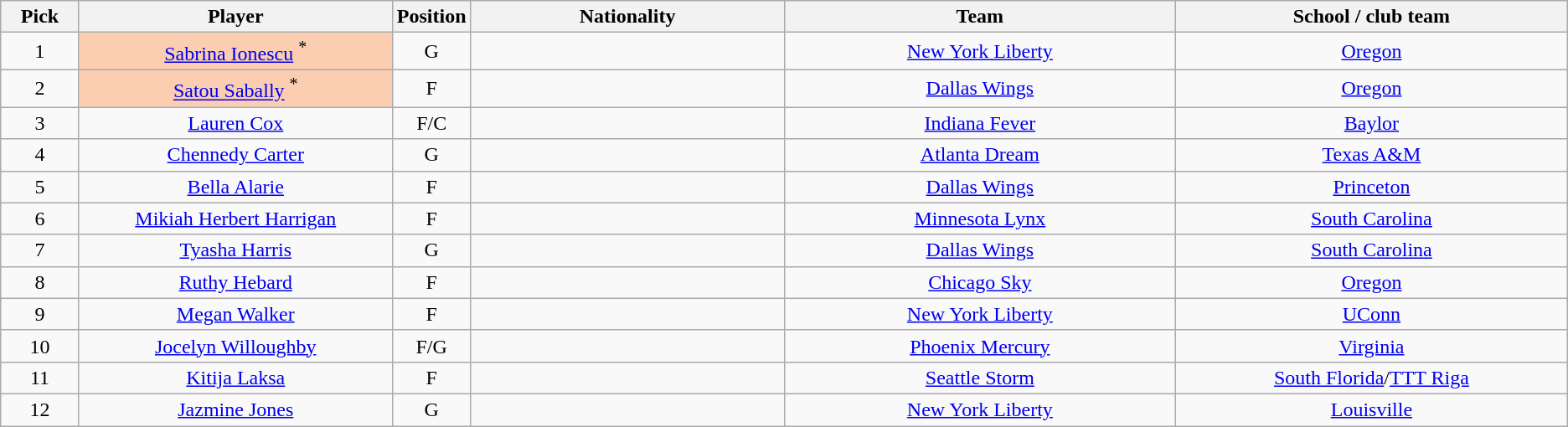<table class="wikitable sortable" style="text-align:center;">
<tr>
<th style="width:5%;">Pick</th>
<th style="width:20%;">Player</th>
<th style="width:5%;">Position</th>
<th style="width:20%;">Nationality</th>
<th style="width:25%;">Team</th>
<th style="width:25%;">School / club team</th>
</tr>
<tr>
<td>1</td>
<td bgcolor="#FBCEB1"><a href='#'>Sabrina Ionescu</a> <sup>*</sup></td>
<td>G</td>
<td></td>
<td><a href='#'>New York Liberty</a></td>
<td><a href='#'>Oregon</a></td>
</tr>
<tr>
<td>2</td>
<td bgcolor="#FBCEB1"><a href='#'>Satou Sabally</a> <sup>*</sup></td>
<td>F</td>
<td></td>
<td><a href='#'>Dallas Wings</a></td>
<td><a href='#'>Oregon</a></td>
</tr>
<tr>
<td>3</td>
<td><a href='#'>Lauren Cox</a></td>
<td>F/C</td>
<td></td>
<td><a href='#'>Indiana Fever</a></td>
<td><a href='#'>Baylor</a></td>
</tr>
<tr>
<td>4</td>
<td><a href='#'>Chennedy Carter</a></td>
<td>G</td>
<td></td>
<td><a href='#'>Atlanta Dream</a></td>
<td><a href='#'>Texas A&M</a></td>
</tr>
<tr>
<td>5</td>
<td><a href='#'>Bella Alarie</a></td>
<td>F</td>
<td></td>
<td><a href='#'>Dallas Wings</a> </td>
<td><a href='#'>Princeton</a></td>
</tr>
<tr>
<td>6</td>
<td><a href='#'>Mikiah Herbert Harrigan</a></td>
<td>F</td>
<td></td>
<td><a href='#'>Minnesota Lynx</a></td>
<td><a href='#'>South Carolina</a></td>
</tr>
<tr>
<td>7</td>
<td><a href='#'>Tyasha Harris</a></td>
<td>G</td>
<td></td>
<td><a href='#'>Dallas Wings</a> </td>
<td><a href='#'>South Carolina</a></td>
</tr>
<tr>
<td>8</td>
<td><a href='#'>Ruthy Hebard</a></td>
<td>F</td>
<td></td>
<td><a href='#'>Chicago Sky</a></td>
<td><a href='#'>Oregon</a></td>
</tr>
<tr>
<td>9</td>
<td><a href='#'>Megan Walker</a></td>
<td>F</td>
<td></td>
<td><a href='#'>New York Liberty</a> </td>
<td><a href='#'>UConn</a></td>
</tr>
<tr>
<td>10</td>
<td><a href='#'>Jocelyn Willoughby</a></td>
<td>F/G</td>
<td></td>
<td><a href='#'>Phoenix Mercury</a> </td>
<td><a href='#'>Virginia</a></td>
</tr>
<tr>
<td>11</td>
<td><a href='#'>Kitija Laksa</a></td>
<td>F</td>
<td></td>
<td><a href='#'>Seattle Storm</a> </td>
<td><a href='#'>South Florida</a>/<a href='#'>TTT Riga</a> </td>
</tr>
<tr>
<td>12</td>
<td><a href='#'>Jazmine Jones</a></td>
<td>G</td>
<td></td>
<td><a href='#'>New York Liberty</a> </td>
<td><a href='#'>Louisville</a></td>
</tr>
</table>
